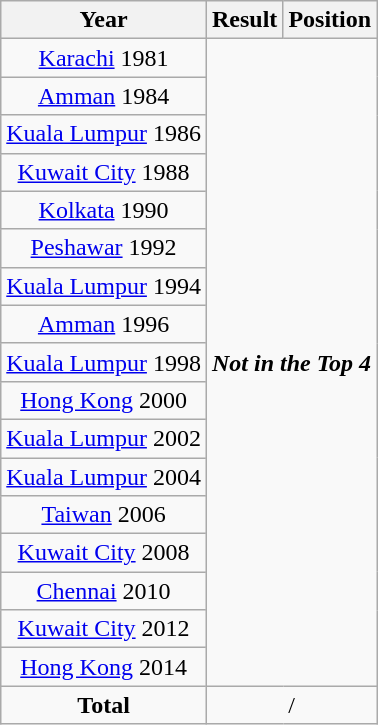<table class="wikitable" style="text-align: center;">
<tr>
<th>Year</th>
<th>Result</th>
<th>Position</th>
</tr>
<tr>
<td> <a href='#'>Karachi</a> 1981</td>
<td rowspan=17 colspan=2><strong><em>Not in the Top 4</em></strong></td>
</tr>
<tr>
<td> <a href='#'>Amman</a> 1984</td>
</tr>
<tr>
<td> <a href='#'>Kuala Lumpur</a> 1986</td>
</tr>
<tr>
<td> <a href='#'>Kuwait City</a> 1988</td>
</tr>
<tr>
<td> <a href='#'>Kolkata</a> 1990</td>
</tr>
<tr>
<td> <a href='#'>Peshawar</a> 1992</td>
</tr>
<tr>
<td> <a href='#'>Kuala Lumpur</a> 1994</td>
</tr>
<tr>
<td> <a href='#'>Amman</a> 1996</td>
</tr>
<tr>
<td> <a href='#'>Kuala Lumpur</a> 1998</td>
</tr>
<tr>
<td> <a href='#'>Hong Kong</a> 2000</td>
</tr>
<tr>
<td> <a href='#'>Kuala Lumpur</a> 2002</td>
</tr>
<tr>
<td> <a href='#'>Kuala Lumpur</a> 2004</td>
</tr>
<tr>
<td> <a href='#'>Taiwan</a> 2006</td>
</tr>
<tr>
<td> <a href='#'>Kuwait City</a> 2008</td>
</tr>
<tr>
<td> <a href='#'>Chennai</a> 2010</td>
</tr>
<tr>
<td> <a href='#'>Kuwait City</a> 2012</td>
</tr>
<tr>
<td> <a href='#'>Hong Kong</a> 2014</td>
</tr>
<tr>
<td><strong>Total</strong></td>
<td rowspan="1" colspan="2" align="center">/</td>
</tr>
</table>
